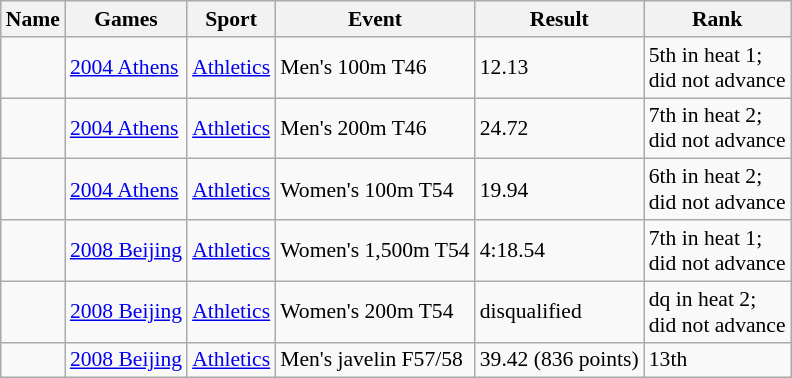<table class="wikitable sortable" style="font-size:90%">
<tr>
<th>Name</th>
<th>Games</th>
<th>Sport</th>
<th>Event</th>
<th>Result</th>
<th>Rank</th>
</tr>
<tr>
<td></td>
<td><a href='#'>2004 Athens</a></td>
<td><a href='#'>Athletics</a></td>
<td>Men's 100m T46</td>
<td>12.13</td>
<td>5th in heat 1;<br> did not advance</td>
</tr>
<tr>
<td></td>
<td><a href='#'>2004 Athens</a></td>
<td><a href='#'>Athletics</a></td>
<td>Men's 200m T46</td>
<td>24.72</td>
<td>7th in heat 2;<br> did not advance</td>
</tr>
<tr>
<td></td>
<td><a href='#'>2004 Athens</a></td>
<td><a href='#'>Athletics</a></td>
<td>Women's 100m T54</td>
<td>19.94</td>
<td>6th in heat 2;<br> did not advance</td>
</tr>
<tr>
<td></td>
<td><a href='#'>2008 Beijing</a></td>
<td><a href='#'>Athletics</a></td>
<td>Women's 1,500m T54</td>
<td>4:18.54</td>
<td>7th in heat 1;<br> did not advance</td>
</tr>
<tr>
<td></td>
<td><a href='#'>2008 Beijing</a></td>
<td><a href='#'>Athletics</a></td>
<td>Women's 200m T54</td>
<td>disqualified</td>
<td>dq in heat 2;<br> did not advance</td>
</tr>
<tr>
<td></td>
<td><a href='#'>2008 Beijing</a></td>
<td><a href='#'>Athletics</a></td>
<td>Men's javelin F57/58</td>
<td>39.42 (836 points)</td>
<td>13th</td>
</tr>
</table>
